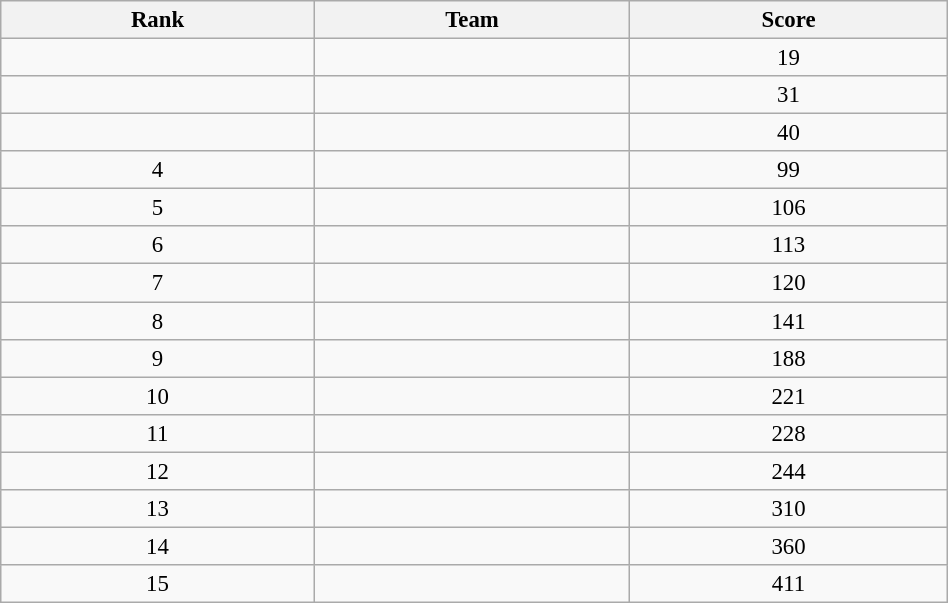<table class="wikitable sortable" style=" text-align:center; font-size:95%;" width="50%">
<tr>
<th>Rank</th>
<th>Team</th>
<th>Score</th>
</tr>
<tr>
<td align=center></td>
<td align=left></td>
<td>19</td>
</tr>
<tr>
<td align=center></td>
<td align=left></td>
<td>31</td>
</tr>
<tr>
<td align=center></td>
<td align=left></td>
<td>40</td>
</tr>
<tr>
<td>4</td>
<td align=left></td>
<td>99</td>
</tr>
<tr>
<td>5</td>
<td align=left></td>
<td>106</td>
</tr>
<tr>
<td>6</td>
<td align=left></td>
<td>113</td>
</tr>
<tr>
<td>7</td>
<td align=left></td>
<td>120</td>
</tr>
<tr>
<td>8</td>
<td align=left></td>
<td>141</td>
</tr>
<tr>
<td>9</td>
<td align=left></td>
<td>188</td>
</tr>
<tr>
<td>10</td>
<td align=left></td>
<td>221</td>
</tr>
<tr>
<td>11</td>
<td align=left></td>
<td>228</td>
</tr>
<tr>
<td>12</td>
<td align=left></td>
<td>244</td>
</tr>
<tr>
<td>13</td>
<td align=left></td>
<td>310</td>
</tr>
<tr>
<td>14</td>
<td align=left></td>
<td>360</td>
</tr>
<tr>
<td>15</td>
<td align=left></td>
<td>411</td>
</tr>
</table>
